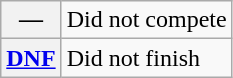<table class="wikitable">
<tr>
<th scope="row">—</th>
<td>Did not compete</td>
</tr>
<tr>
<th scope="row"><a href='#'>DNF</a></th>
<td>Did not finish</td>
</tr>
</table>
